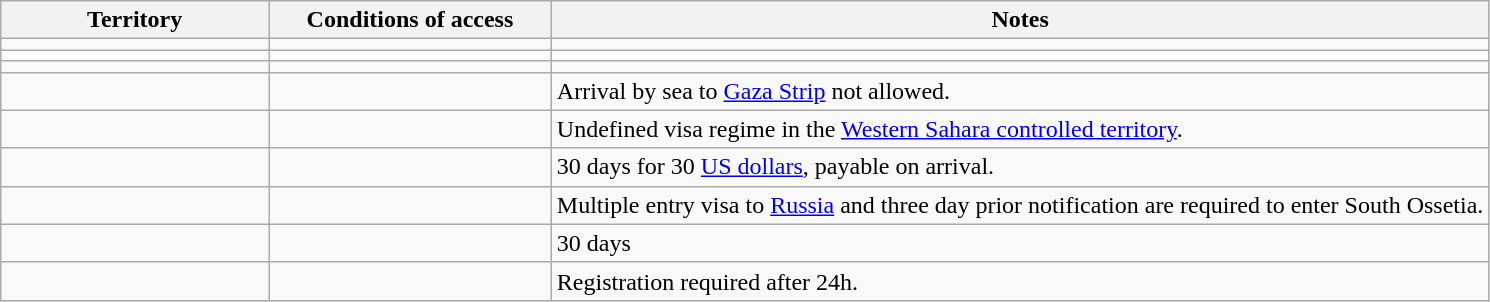<table class="wikitable" style="text-align: left; table-layout: fixed;">
<tr>
<th width="18%">Territory</th>
<th width="19%">Conditions of access</th>
<th>Notes</th>
</tr>
<tr>
<td></td>
<td></td>
<td></td>
</tr>
<tr>
<td></td>
<td></td>
<td></td>
</tr>
<tr>
<td></td>
<td></td>
<td></td>
</tr>
<tr>
<td></td>
<td></td>
<td>Arrival by sea to <a href='#'>Gaza Strip</a> not allowed.</td>
</tr>
<tr>
<td></td>
<td></td>
<td>Undefined visa regime in the <a href='#'>Western Sahara controlled territory</a>.</td>
</tr>
<tr>
<td></td>
<td></td>
<td>30 days for 30 <a href='#'>US dollars</a>, payable on arrival.</td>
</tr>
<tr>
<td></td>
<td></td>
<td>Multiple entry visa to <a href='#'>Russia</a> and three day prior notification are required to enter South Ossetia.</td>
</tr>
<tr>
<td></td>
<td></td>
<td>30 days</td>
</tr>
<tr>
<td></td>
<td></td>
<td>Registration required after 24h.</td>
</tr>
</table>
